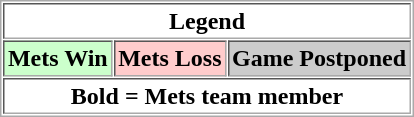<table align="center" border="1" cellpadding="2" cellspacing="1" style="border:1px solid #aaa">
<tr>
<th colspan=3>Legend</th>
</tr>
<tr>
<th bgcolor="ccffcc">Mets Win</th>
<th bgcolor="ffcccc">Mets Loss</th>
<th bgcolor="cccccc">Game Postponed</th>
</tr>
<tr>
<th colspan=3>Bold = Mets team member</th>
</tr>
</table>
